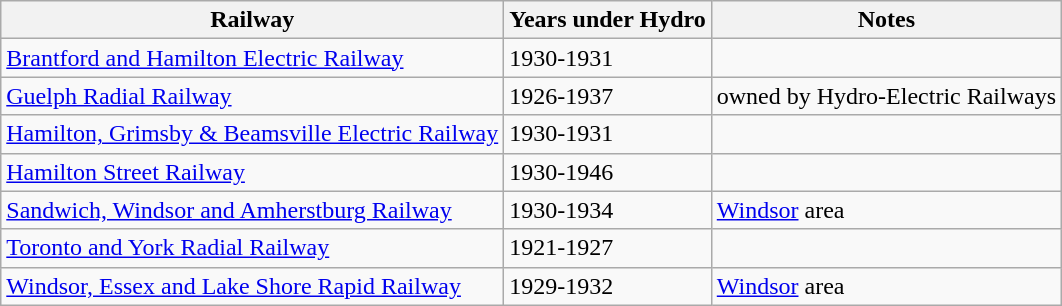<table class="wikitable">
<tr>
<th>Railway</th>
<th>Years under Hydro</th>
<th>Notes</th>
</tr>
<tr>
<td><a href='#'>Brantford and Hamilton Electric Railway</a></td>
<td>1930-1931</td>
<td></td>
</tr>
<tr>
<td><a href='#'>Guelph Radial Railway</a></td>
<td>1926-1937</td>
<td>owned by Hydro-Electric Railways</td>
</tr>
<tr>
<td><a href='#'>Hamilton, Grimsby & Beamsville Electric Railway</a></td>
<td>1930-1931</td>
<td></td>
</tr>
<tr>
<td><a href='#'>Hamilton Street Railway</a></td>
<td>1930-1946</td>
<td></td>
</tr>
<tr>
<td><a href='#'>Sandwich, Windsor and Amherstburg Railway</a></td>
<td>1930-1934</td>
<td><a href='#'>Windsor</a> area</td>
</tr>
<tr>
<td><a href='#'>Toronto and York Radial Railway</a></td>
<td>1921-1927</td>
<td></td>
</tr>
<tr>
<td><a href='#'>Windsor, Essex and Lake Shore Rapid Railway</a></td>
<td>1929-1932</td>
<td><a href='#'>Windsor</a> area</td>
</tr>
</table>
